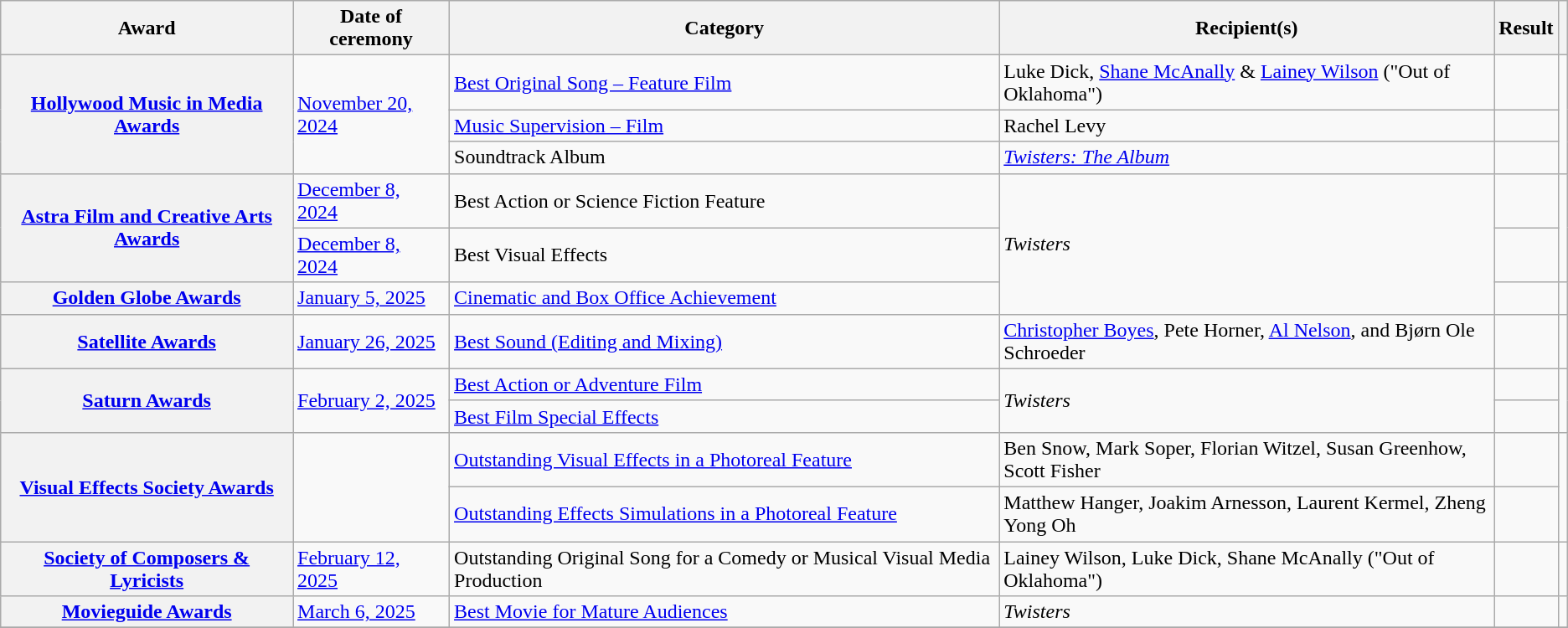<table class="wikitable sortable plainrowheaders">
<tr>
<th scope="col">Award</th>
<th scope="col">Date of ceremony</th>
<th scope="col">Category</th>
<th scope="col">Recipient(s)</th>
<th>Result</th>
<th class="unsortable" scope="col"></th>
</tr>
<tr>
<th scope="row" rowspan="3"><a href='#'>Hollywood Music in Media Awards</a></th>
<td rowspan="3"><a href='#'>November 20, 2024</a></td>
<td><a href='#'>Best Original Song – Feature Film</a></td>
<td>Luke Dick, <a href='#'>Shane McAnally</a> & <a href='#'>Lainey Wilson</a> ("Out of Oklahoma")</td>
<td></td>
<td align="center" rowspan="3"></td>
</tr>
<tr>
<td><a href='#'>Music Supervision – Film</a></td>
<td>Rachel Levy</td>
<td></td>
</tr>
<tr>
<td>Soundtrack Album</td>
<td><em><a href='#'>Twisters: The Album</a></em></td>
<td></td>
</tr>
<tr>
<th scope="row" rowspan="2"><a href='#'>Astra Film and Creative Arts Awards</a></th>
<td><a href='#'>December 8, 2024</a></td>
<td>Best Action or Science Fiction Feature</td>
<td rowspan="3"><em>Twisters</em></td>
<td></td>
<td align="center" rowspan="2"></td>
</tr>
<tr>
<td><a href='#'>December 8, 2024</a></td>
<td>Best Visual Effects</td>
<td></td>
</tr>
<tr>
<th scope="row"><a href='#'>Golden Globe Awards</a></th>
<td><a href='#'>January 5, 2025</a></td>
<td><a href='#'>Cinematic and Box Office Achievement</a></td>
<td></td>
<td align="center"></td>
</tr>
<tr>
<th rowspan="1" scope="row"><a href='#'>Satellite Awards</a></th>
<td rowspan="1"><a href='#'>January 26, 2025</a></td>
<td><a href='#'>Best Sound (Editing and Mixing)</a></td>
<td><a href='#'>Christopher Boyes</a>, Pete Horner, <a href='#'>Al Nelson</a>, and Bjørn Ole Schroeder</td>
<td></td>
<td align="center"></td>
</tr>
<tr>
<th rowspan="2" scope="row"><a href='#'>Saturn Awards</a></th>
<td rowspan="2"><a href='#'>February 2, 2025</a></td>
<td><a href='#'>Best Action or Adventure Film</a></td>
<td rowspan="2"><em>Twisters</em></td>
<td></td>
<td align="center" rowspan="2"></td>
</tr>
<tr>
<td><a href='#'>Best Film Special Effects</a></td>
<td></td>
</tr>
<tr>
<th scope=row rowspan="2"><a href='#'>Visual Effects Society Awards</a></th>
<td rowspan="2"><a href='#'></a></td>
<td><a href='#'>Outstanding Visual Effects in a Photoreal Feature</a></td>
<td>Ben Snow, Mark Soper, Florian Witzel, Susan Greenhow, Scott Fisher</td>
<td></td>
<td align="center" rowspan="2"></td>
</tr>
<tr>
<td><a href='#'>Outstanding Effects Simulations in a Photoreal Feature</a></td>
<td>Matthew Hanger, Joakim Arnesson, Laurent Kermel, Zheng Yong Oh</td>
<td></td>
</tr>
<tr>
<th scope="row"><a href='#'>Society of Composers & Lyricists</a></th>
<td><a href='#'>February 12, 2025</a></td>
<td>Outstanding Original Song for a Comedy or Musical Visual Media Production</td>
<td>Lainey Wilson, Luke Dick, Shane McAnally ("Out of Oklahoma")</td>
<td></td>
<td align="center"></td>
</tr>
<tr>
<th scope="row"><a href='#'>Movieguide Awards</a></th>
<td><a href='#'>March 6, 2025</a></td>
<td><a href='#'>Best Movie for Mature Audiences</a></td>
<td><em>Twisters</em></td>
<td></td>
<td style="text-align:center;"></td>
</tr>
<tr>
</tr>
</table>
